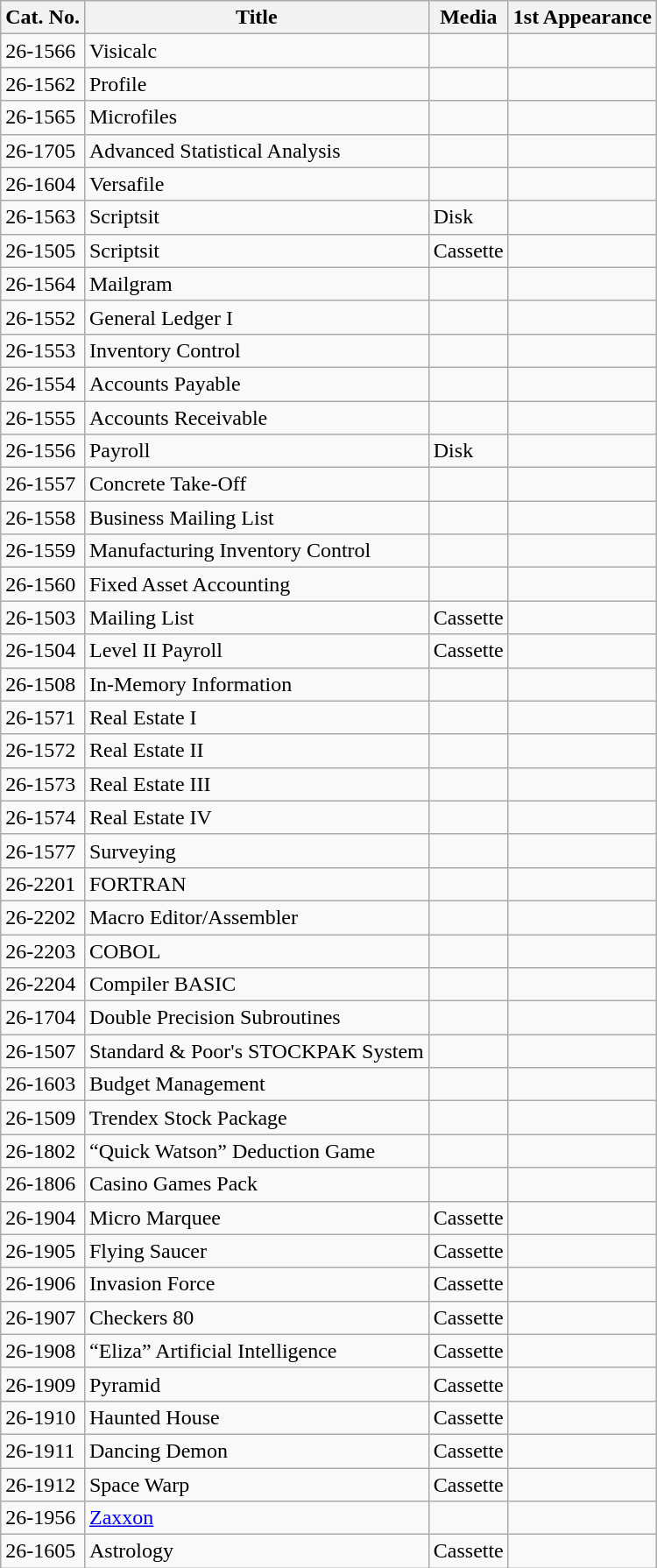<table class="wikitable">
<tr>
<th>Cat. No.</th>
<th>Title</th>
<th>Media</th>
<th>1st Appearance</th>
</tr>
<tr>
<td>26-1566</td>
<td>Visicalc</td>
<td></td>
<td></td>
</tr>
<tr>
<td>26-1562</td>
<td>Profile</td>
<td></td>
<td></td>
</tr>
<tr>
<td>26-1565</td>
<td>Microfiles</td>
<td></td>
<td></td>
</tr>
<tr>
<td>26-1705</td>
<td>Advanced Statistical Analysis</td>
<td></td>
<td></td>
</tr>
<tr>
<td>26-1604</td>
<td>Versafile</td>
<td></td>
<td></td>
</tr>
<tr>
<td>26-1563</td>
<td>Scriptsit</td>
<td>Disk</td>
<td></td>
</tr>
<tr>
<td>26-1505</td>
<td>Scriptsit</td>
<td>Cassette</td>
<td></td>
</tr>
<tr>
<td>26-1564</td>
<td>Mailgram</td>
<td></td>
<td></td>
</tr>
<tr>
<td>26-1552</td>
<td>General Ledger I</td>
<td></td>
<td></td>
</tr>
<tr>
<td>26-1553</td>
<td>Inventory Control</td>
<td></td>
<td></td>
</tr>
<tr>
<td>26-1554</td>
<td>Accounts Payable</td>
<td></td>
<td></td>
</tr>
<tr>
<td>26-1555</td>
<td>Accounts Receivable</td>
<td></td>
<td></td>
</tr>
<tr>
<td>26-1556</td>
<td>Payroll</td>
<td>Disk</td>
<td></td>
</tr>
<tr>
<td>26-1557</td>
<td>Concrete Take-Off</td>
<td></td>
<td></td>
</tr>
<tr>
<td>26-1558</td>
<td>Business Mailing List</td>
<td></td>
<td></td>
</tr>
<tr>
<td>26-1559</td>
<td>Manufacturing Inventory Control</td>
<td></td>
<td></td>
</tr>
<tr>
<td>26-1560</td>
<td>Fixed Asset Accounting</td>
<td></td>
<td></td>
</tr>
<tr>
<td>26-1503</td>
<td>Mailing List</td>
<td>Cassette</td>
<td></td>
</tr>
<tr>
<td>26-1504</td>
<td>Level II Payroll</td>
<td>Cassette</td>
<td></td>
</tr>
<tr>
<td>26-1508</td>
<td>In-Memory Information</td>
<td></td>
<td></td>
</tr>
<tr>
<td>26-1571</td>
<td>Real Estate I</td>
<td></td>
<td></td>
</tr>
<tr>
<td>26-1572</td>
<td>Real Estate II</td>
<td></td>
<td></td>
</tr>
<tr>
<td>26-1573</td>
<td>Real Estate III</td>
<td></td>
<td></td>
</tr>
<tr>
<td>26-1574</td>
<td>Real Estate IV</td>
<td></td>
<td></td>
</tr>
<tr>
<td>26-1577</td>
<td>Surveying</td>
<td></td>
<td></td>
</tr>
<tr>
<td>26-2201</td>
<td>FORTRAN</td>
<td></td>
<td></td>
</tr>
<tr>
<td>26-2202</td>
<td>Macro Editor/Assembler</td>
<td></td>
<td></td>
</tr>
<tr>
<td>26-2203</td>
<td>COBOL</td>
<td></td>
<td></td>
</tr>
<tr>
<td>26-2204</td>
<td>Compiler BASIC</td>
<td></td>
<td></td>
</tr>
<tr>
<td>26-1704</td>
<td>Double Precision Subroutines</td>
<td></td>
<td></td>
</tr>
<tr>
<td>26-1507</td>
<td>Standard & Poor's STOCKPAK System</td>
<td></td>
<td></td>
</tr>
<tr>
<td>26-1603</td>
<td>Budget Management</td>
<td></td>
<td></td>
</tr>
<tr>
<td>26-1509</td>
<td>Trendex Stock Package</td>
<td></td>
<td></td>
</tr>
<tr>
<td>26-1802</td>
<td>“Quick Watson” Deduction Game</td>
<td></td>
<td></td>
</tr>
<tr>
<td>26-1806</td>
<td>Casino Games Pack</td>
<td></td>
<td></td>
</tr>
<tr>
<td>26-1904</td>
<td>Micro Marquee</td>
<td>Cassette</td>
<td></td>
</tr>
<tr>
<td>26-1905</td>
<td>Flying Saucer</td>
<td>Cassette</td>
<td></td>
</tr>
<tr>
<td>26-1906</td>
<td>Invasion Force</td>
<td>Cassette</td>
<td></td>
</tr>
<tr>
<td>26-1907</td>
<td>Checkers 80</td>
<td>Cassette</td>
<td></td>
</tr>
<tr>
<td>26-1908</td>
<td>“Eliza” Artificial Intelligence</td>
<td>Cassette</td>
<td></td>
</tr>
<tr>
<td>26-1909</td>
<td>Pyramid</td>
<td>Cassette</td>
<td></td>
</tr>
<tr>
<td>26-1910</td>
<td>Haunted House</td>
<td>Cassette</td>
<td></td>
</tr>
<tr>
<td>26-1911</td>
<td>Dancing Demon</td>
<td>Cassette</td>
<td></td>
</tr>
<tr>
<td>26-1912</td>
<td>Space Warp</td>
<td>Cassette</td>
<td></td>
</tr>
<tr>
<td>26-1956</td>
<td><a href='#'>Zaxxon</a></td>
<td></td>
<td></td>
</tr>
<tr>
<td>26-1605</td>
<td>Astrology</td>
<td>Cassette</td>
<td></td>
</tr>
</table>
